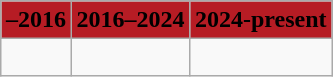<table border="2" cellpadding="3" cellspacing="0" style="margin: 1em 1em 1em 0; background: #F9F9F9; border: 1px #aaa solid; border-collapse: collapse; font-size: 100%;">
<tr style="background:#b61c24; text-align:center;">
<th><span><strong>–2016</strong></span></th>
<th><span><strong>2016–2024</strong></span></th>
<th><span><strong>2024-present</strong></span></th>
</tr>
<tr>
<th style="text-align:center;"></th>
<th style="text-align:center;"></th>
<th style="text-align:center;"><br></th>
</tr>
</table>
